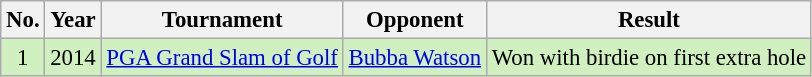<table class="wikitable" style="font-size:95%;">
<tr>
<th>No.</th>
<th>Year</th>
<th>Tournament</th>
<th>Opponent</th>
<th>Result</th>
</tr>
<tr style="background:#D0F0C0;">
<td align=center>1</td>
<td>2014</td>
<td><a href='#'>PGA Grand Slam of Golf</a></td>
<td> <a href='#'>Bubba Watson</a></td>
<td>Won with birdie on first extra hole</td>
</tr>
</table>
